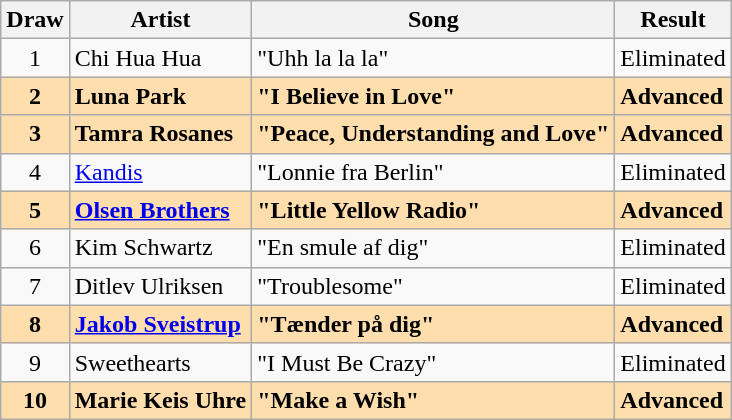<table class="sortable wikitable" style="margin: 1em auto 1em auto; text-align:center">
<tr>
<th>Draw</th>
<th>Artist</th>
<th>Song</th>
<th>Result</th>
</tr>
<tr>
<td>1</td>
<td align="left">Chi Hua Hua</td>
<td align="left">"Uhh la la la"</td>
<td align="left">Eliminated</td>
</tr>
<tr style="font-weight:bold; background:navajowhite;">
<td>2</td>
<td align="left">Luna Park</td>
<td align="left">"I Believe in Love"</td>
<td align="left">Advanced</td>
</tr>
<tr style="font-weight:bold; background:navajowhite;">
<td>3</td>
<td align="left">Tamra Rosanes</td>
<td align="left">"Peace, Understanding and Love"</td>
<td align="left">Advanced</td>
</tr>
<tr>
<td>4</td>
<td align="left"><a href='#'>Kandis</a></td>
<td align="left">"Lonnie fra Berlin"</td>
<td align="left">Eliminated</td>
</tr>
<tr style="font-weight:bold; background:navajowhite;">
<td>5</td>
<td align="left"><a href='#'>Olsen Brothers</a></td>
<td align="left">"Little Yellow Radio"</td>
<td align="left">Advanced</td>
</tr>
<tr>
<td>6</td>
<td align="left">Kim Schwartz</td>
<td align="left">"En smule af dig"</td>
<td align="left">Eliminated</td>
</tr>
<tr>
<td>7</td>
<td align="left">Ditlev Ulriksen</td>
<td align="left">"Troublesome"</td>
<td align="left">Eliminated</td>
</tr>
<tr style="font-weight:bold; background:navajowhite;">
<td>8</td>
<td align="left"><a href='#'>Jakob Sveistrup</a></td>
<td align="left">"Tænder på dig"</td>
<td align="left">Advanced</td>
</tr>
<tr>
<td>9</td>
<td align="left">Sweethearts</td>
<td align="left">"I Must Be Crazy"</td>
<td align="left">Eliminated</td>
</tr>
<tr style="font-weight:bold; background:navajowhite;">
<td>10</td>
<td align="left">Marie Keis Uhre</td>
<td align="left">"Make a Wish"</td>
<td align="left">Advanced</td>
</tr>
</table>
